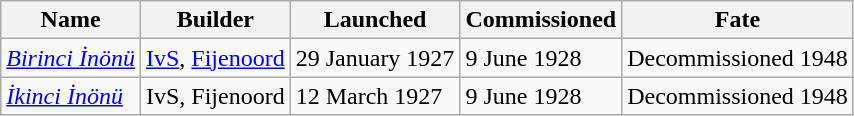<table class="wikitable">
<tr>
<th>Name</th>
<th>Builder</th>
<th>Launched</th>
<th>Commissioned</th>
<th>Fate</th>
</tr>
<tr>
<td><em><a href='#'>Birinci İnönü</a></em></td>
<td> <a href='#'>IvS</a>, <a href='#'>Fijenoord</a></td>
<td>29 January 1927</td>
<td>9 June 1928</td>
<td>Decommissioned 1948</td>
</tr>
<tr>
<td><em><a href='#'>İkinci İnönü</a></em></td>
<td> IvS, Fijenoord</td>
<td>12 March 1927</td>
<td>9 June 1928</td>
<td>Decommissioned 1948</td>
</tr>
</table>
